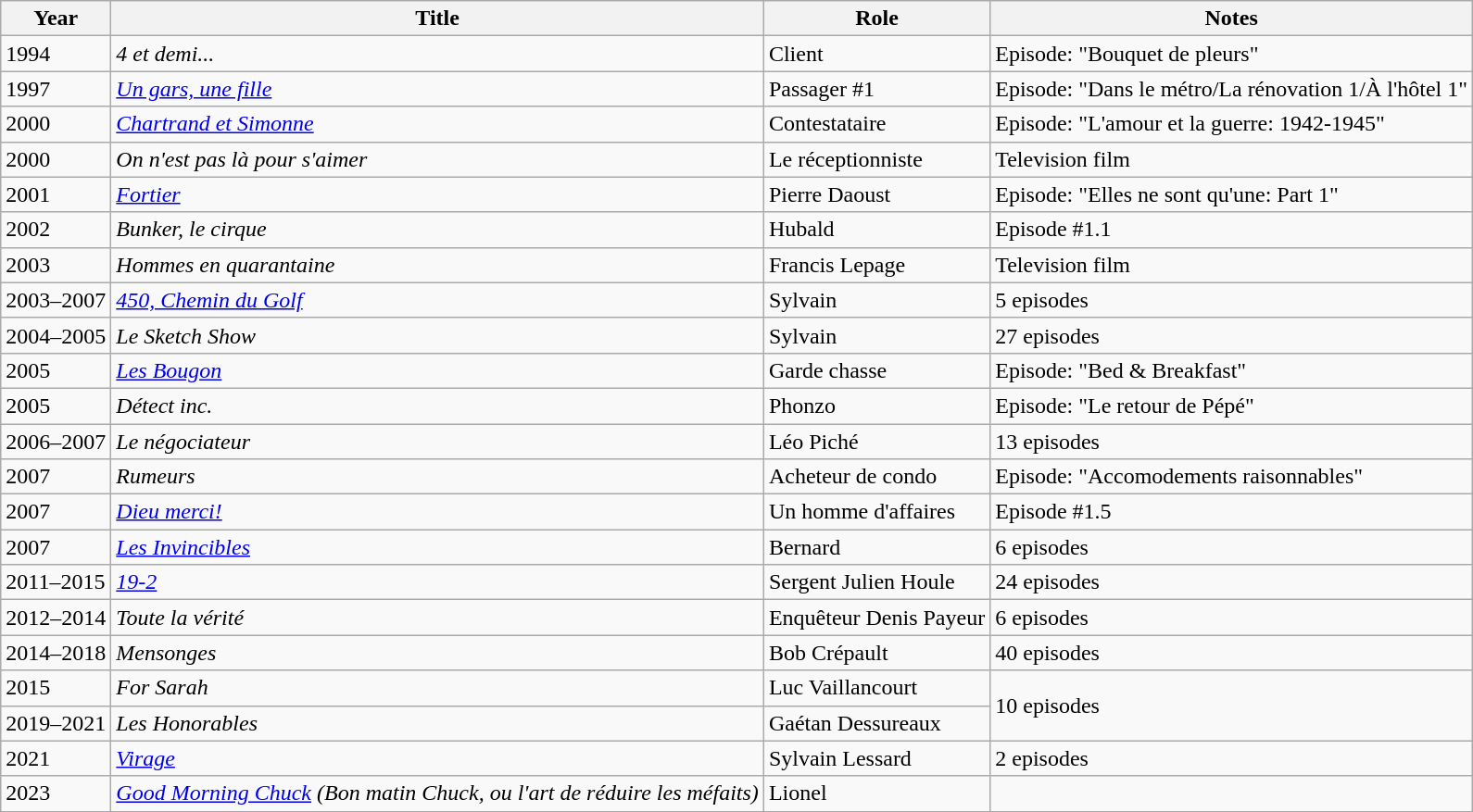<table class="wikitable sortable">
<tr>
<th>Year</th>
<th>Title</th>
<th>Role</th>
<th>Notes</th>
</tr>
<tr>
<td>1994</td>
<td><em>4 et demi...</em></td>
<td>Client</td>
<td>Episode: "Bouquet de pleurs"</td>
</tr>
<tr>
<td>1997</td>
<td><em><a href='#'>Un gars, une fille</a></em></td>
<td>Passager #1</td>
<td>Episode: "Dans le métro/La rénovation 1/À l'hôtel 1"</td>
</tr>
<tr>
<td>2000</td>
<td><em><a href='#'>Chartrand et Simonne</a></em></td>
<td>Contestataire</td>
<td>Episode: "L'amour et la guerre: 1942-1945"</td>
</tr>
<tr>
<td>2000</td>
<td><em>On n'est pas là pour s'aimer</em></td>
<td>Le réceptionniste</td>
<td>Television film</td>
</tr>
<tr>
<td>2001</td>
<td><a href='#'><em>Fortier</em></a></td>
<td>Pierre Daoust</td>
<td>Episode: "Elles ne sont qu'une: Part 1"</td>
</tr>
<tr>
<td>2002</td>
<td><em>Bunker, le cirque</em></td>
<td>Hubald</td>
<td>Episode #1.1</td>
</tr>
<tr>
<td>2003</td>
<td><em>Hommes en quarantaine</em></td>
<td>Francis Lepage</td>
<td>Television film</td>
</tr>
<tr>
<td>2003–2007</td>
<td><em><a href='#'>450, Chemin du Golf</a></em></td>
<td>Sylvain</td>
<td>5 episodes</td>
</tr>
<tr>
<td>2004–2005</td>
<td><em>Le Sketch Show</em></td>
<td>Sylvain</td>
<td>27 episodes</td>
</tr>
<tr>
<td>2005</td>
<td><em><a href='#'>Les Bougon</a></em></td>
<td>Garde chasse</td>
<td>Episode: "Bed & Breakfast"</td>
</tr>
<tr>
<td>2005</td>
<td><em>Détect inc.</em></td>
<td>Phonzo</td>
<td>Episode: "Le retour de Pépé"</td>
</tr>
<tr>
<td>2006–2007</td>
<td><em>Le négociateur</em></td>
<td>Léo Piché</td>
<td>13 episodes</td>
</tr>
<tr>
<td>2007</td>
<td><em>Rumeurs</em></td>
<td>Acheteur de condo</td>
<td>Episode: "Accomodements raisonnables"</td>
</tr>
<tr>
<td>2007</td>
<td><em><a href='#'>Dieu merci!</a></em></td>
<td>Un homme d'affaires</td>
<td>Episode #1.5</td>
</tr>
<tr>
<td>2007</td>
<td><em><a href='#'>Les Invincibles</a></em></td>
<td>Bernard</td>
<td>6 episodes</td>
</tr>
<tr>
<td>2011–2015</td>
<td><a href='#'><em>19-2</em></a></td>
<td>Sergent Julien Houle</td>
<td>24 episodes</td>
</tr>
<tr>
<td>2012–2014</td>
<td><em>Toute la vérité</em></td>
<td>Enquêteur Denis Payeur</td>
<td>6 episodes</td>
</tr>
<tr>
<td>2014–2018</td>
<td><em>Mensonges</em></td>
<td>Bob Crépault</td>
<td>40 episodes</td>
</tr>
<tr>
<td>2015</td>
<td><em>For Sarah</em></td>
<td>Luc Vaillancourt</td>
<td rowspan="2">10 episodes</td>
</tr>
<tr>
<td>2019–2021</td>
<td><em>Les Honorables</em></td>
<td>Gaétan Dessureaux</td>
</tr>
<tr>
<td>2021</td>
<td><em><a href='#'>Virage</a></em></td>
<td>Sylvain Lessard</td>
<td>2 episodes</td>
</tr>
<tr>
<td>2023</td>
<td><em><a href='#'>Good Morning Chuck</a> (Bon matin Chuck, ou l'art de réduire les méfaits)</em></td>
<td>Lionel</td>
<td></td>
</tr>
</table>
